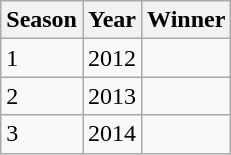<table class="wikitable sortable">
<tr>
<th>Season</th>
<th>Year</th>
<th>Winner</th>
</tr>
<tr>
<td>1</td>
<td>2012</td>
<td></td>
</tr>
<tr>
<td>2</td>
<td>2013</td>
<td></td>
</tr>
<tr>
<td>3</td>
<td>2014</td>
<td></td>
</tr>
</table>
